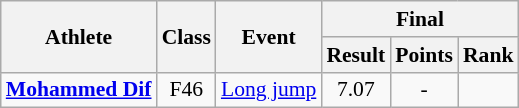<table class=wikitable style="font-size:90%">
<tr>
<th rowspan="2">Athlete</th>
<th rowspan="2">Class</th>
<th rowspan="2">Event</th>
<th colspan="3">Final</th>
</tr>
<tr>
<th>Result</th>
<th>Points</th>
<th>Rank</th>
</tr>
<tr>
<td><strong><a href='#'>Mohammed Dif</a></strong></td>
<td style="text-align:center;">F46</td>
<td><a href='#'>Long jump</a></td>
<td style="text-align:center;">7.07</td>
<td style="text-align:center;">-</td>
<td style="text-align:center;"></td>
</tr>
</table>
